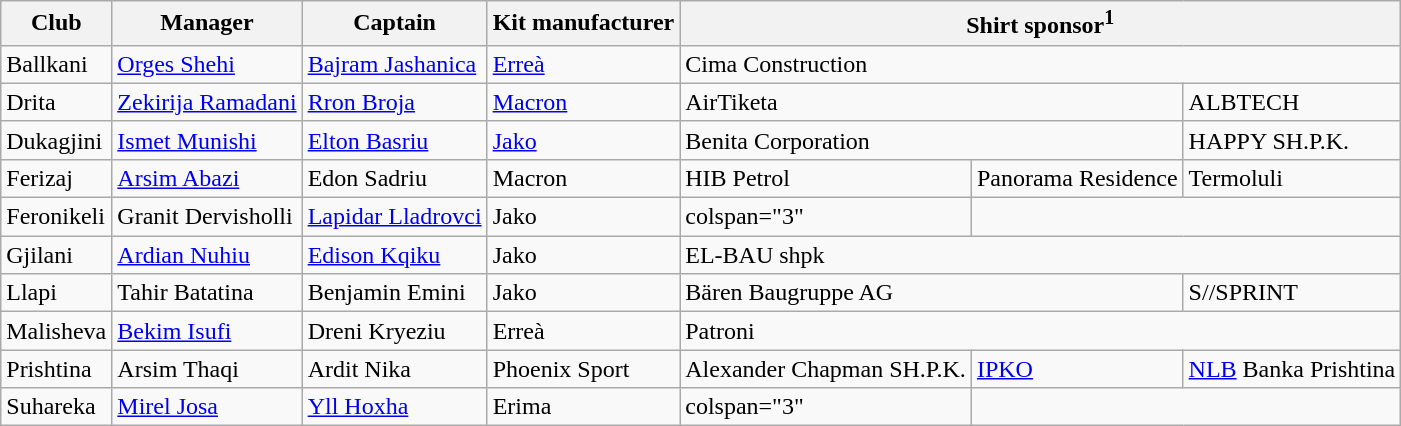<table class="wikitable sortable">
<tr>
<th>Club</th>
<th>Manager</th>
<th>Captain</th>
<th>Kit manufacturer</th>
<th colspan="3">Shirt sponsor<sup>1</sup></th>
</tr>
<tr>
<td>Ballkani</td>
<td> <a href='#'>Orges Shehi</a></td>
<td> <a href='#'>Bajram Jashanica</a></td>
<td> <a href='#'>Erreà</a></td>
<td colspan="3"> Cima Construction</td>
</tr>
<tr>
<td>Drita</td>
<td> <a href='#'>Zekirija Ramadani</a></td>
<td> <a href='#'>Rron Broja</a></td>
<td> <a href='#'>Macron</a></td>
<td colspan="2"> AirTiketa</td>
<td> ALBTECH</td>
</tr>
<tr>
<td>Dukagjini</td>
<td> <a href='#'>Ismet Munishi</a></td>
<td> <a href='#'>Elton Basriu</a></td>
<td> <a href='#'>Jako</a></td>
<td colspan="2"> Benita Corporation</td>
<td> HAPPY SH.P.K.</td>
</tr>
<tr>
<td>Ferizaj</td>
<td> <a href='#'>Arsim Abazi</a></td>
<td> Edon Sadriu</td>
<td> Macron</td>
<td> HIB Petrol</td>
<td> Panorama Residence</td>
<td> Termoluli</td>
</tr>
<tr>
<td>Feronikeli</td>
<td> Granit Dervisholli</td>
<td> <a href='#'>Lapidar Lladrovci</a></td>
<td> Jako</td>
<td>colspan="3"  </td>
</tr>
<tr>
<td>Gjilani</td>
<td> <a href='#'>Ardian Nuhiu</a></td>
<td> <a href='#'>Edison Kqiku</a></td>
<td> Jako</td>
<td colspan="3"> EL-BAU shpk</td>
</tr>
<tr>
<td>Llapi</td>
<td> Tahir Batatina</td>
<td> Benjamin Emini</td>
<td> Jako</td>
<td colspan="2"> Bären Baugruppe AG</td>
<td> S//SPRINT</td>
</tr>
<tr>
<td>Malisheva</td>
<td> <a href='#'>Bekim Isufi</a></td>
<td> Dreni Kryeziu</td>
<td> Erreà</td>
<td colspan="3"> Patroni</td>
</tr>
<tr>
<td>Prishtina</td>
<td> Arsim Thaqi</td>
<td> Ardit Nika</td>
<td> Phoenix Sport</td>
<td> Alexander Chapman SH.P.K.</td>
<td> <a href='#'>IPKO</a></td>
<td> <a href='#'>NLB</a> Banka Prishtina</td>
</tr>
<tr>
<td>Suhareka</td>
<td> <a href='#'>Mirel Josa</a></td>
<td> <a href='#'>Yll Hoxha</a></td>
<td> Erima</td>
<td>colspan="3"  </td>
</tr>
</table>
